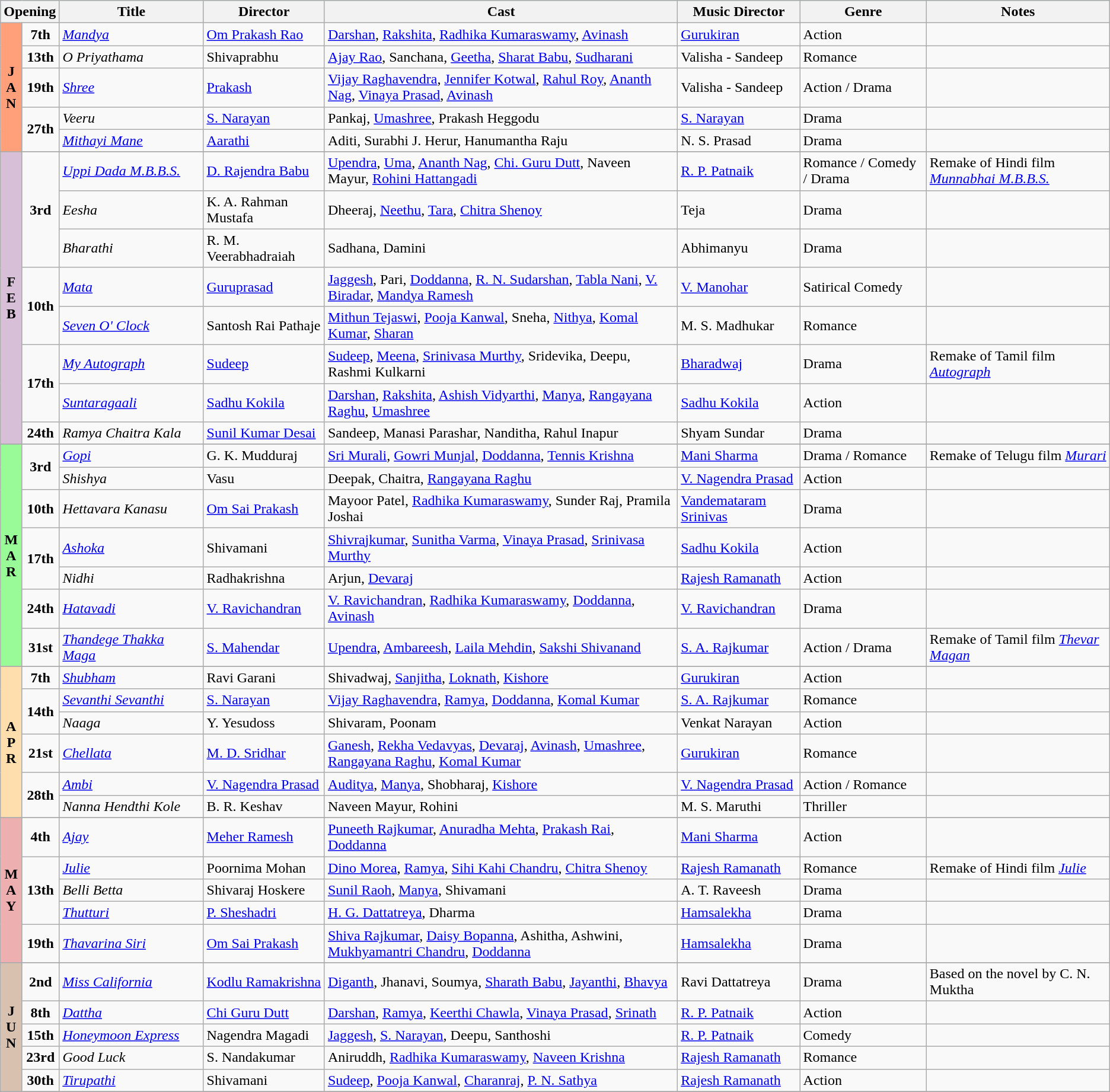<table class="wikitable">
<tr style="background:#b0e0e6; text-align:center;">
<th colspan="2"><strong>Opening</strong></th>
<th style="width:13%;"><strong>Title</strong></th>
<th><strong>Director</strong></th>
<th><strong>Cast</strong></th>
<th><strong>Music Director</strong></th>
<th><strong>Genre</strong></th>
<th><strong>Notes</strong></th>
</tr>
<tr January!>
<td rowspan="5"   style="text-align:center; background:#ffa07a; textcolor:#000;"><strong>J<br>A<br>N</strong></td>
<td rowspan="1" style="text-align:center;"><strong>7th</strong></td>
<td><em><a href='#'>Mandya</a></em></td>
<td><a href='#'>Om Prakash Rao</a></td>
<td><a href='#'>Darshan</a>, <a href='#'>Rakshita</a>, <a href='#'>Radhika Kumaraswamy</a>, <a href='#'>Avinash</a></td>
<td><a href='#'>Gurukiran</a></td>
<td>Action</td>
<td></td>
</tr>
<tr>
<td rowspan="1" style="text-align:center;"><strong>13th</strong></td>
<td><em>O Priyathama</em></td>
<td>Shivaprabhu</td>
<td><a href='#'>Ajay Rao</a>, Sanchana, <a href='#'>Geetha</a>, <a href='#'>Sharat Babu</a>, <a href='#'>Sudharani</a></td>
<td>Valisha - Sandeep</td>
<td>Romance</td>
<td></td>
</tr>
<tr>
<td rowspan="1" style="text-align:center;"><strong>19th</strong></td>
<td><em><a href='#'>Shree</a></em></td>
<td><a href='#'>Prakash</a></td>
<td><a href='#'>Vijay Raghavendra</a>, <a href='#'>Jennifer Kotwal</a>, <a href='#'>Rahul Roy</a>, <a href='#'>Ananth Nag</a>, <a href='#'>Vinaya Prasad</a>, <a href='#'>Avinash</a></td>
<td>Valisha - Sandeep</td>
<td>Action / Drama</td>
<td></td>
</tr>
<tr>
<td rowspan="2" style="text-align:center;"><strong>27th</strong></td>
<td><em>Veeru</em></td>
<td><a href='#'>S. Narayan</a></td>
<td>Pankaj, <a href='#'>Umashree</a>, Prakash Heggodu</td>
<td><a href='#'>S. Narayan</a></td>
<td>Drama</td>
<td></td>
</tr>
<tr>
<td><em><a href='#'>Mithayi Mane</a></em></td>
<td><a href='#'>Aarathi</a></td>
<td>Aditi, Surabhi J. Herur, Hanumantha Raju</td>
<td>N. S. Prasad</td>
<td>Drama</td>
<td></td>
</tr>
<tr>
</tr>
<tr February!>
<td rowspan="8"   style="text-align:center; background:thistle; textcolor:#000;"><strong>F<br>E<br>B</strong></td>
<td rowspan="3" style="text-align:center;"><strong>3rd</strong></td>
<td><em><a href='#'>Uppi Dada M.B.B.S.</a></em></td>
<td><a href='#'>D. Rajendra Babu</a></td>
<td><a href='#'>Upendra</a>, <a href='#'>Uma</a>, <a href='#'>Ananth Nag</a>, <a href='#'>Chi. Guru Dutt</a>, Naveen Mayur, <a href='#'>Rohini Hattangadi</a></td>
<td><a href='#'>R. P. Patnaik</a></td>
<td>Romance / Comedy / Drama</td>
<td>Remake of Hindi film <em><a href='#'>Munnabhai M.B.B.S.</a></em></td>
</tr>
<tr>
<td><em>Eesha</em></td>
<td>K. A. Rahman Mustafa</td>
<td>Dheeraj, <a href='#'>Neethu</a>, <a href='#'>Tara</a>, <a href='#'>Chitra Shenoy</a></td>
<td>Teja</td>
<td>Drama</td>
<td></td>
</tr>
<tr>
<td><em>Bharathi</em></td>
<td>R. M. Veerabhadraiah</td>
<td>Sadhana, Damini</td>
<td>Abhimanyu</td>
<td>Drama</td>
<td></td>
</tr>
<tr>
<td rowspan="2" style="text-align:center;"><strong>10th</strong></td>
<td><em><a href='#'>Mata</a></em></td>
<td><a href='#'>Guruprasad</a></td>
<td><a href='#'>Jaggesh</a>, Pari, <a href='#'>Doddanna</a>, <a href='#'>R. N. Sudarshan</a>, <a href='#'>Tabla Nani</a>, <a href='#'>V. Biradar</a>, <a href='#'>Mandya Ramesh</a></td>
<td><a href='#'>V. Manohar</a></td>
<td>Satirical Comedy</td>
<td></td>
</tr>
<tr>
<td><em><a href='#'>Seven O' Clock</a></em></td>
<td>Santosh Rai Pathaje</td>
<td><a href='#'>Mithun Tejaswi</a>, <a href='#'>Pooja Kanwal</a>, Sneha, <a href='#'>Nithya</a>, <a href='#'>Komal Kumar</a>, <a href='#'>Sharan</a></td>
<td>M. S. Madhukar</td>
<td>Romance</td>
<td></td>
</tr>
<tr>
<td rowspan="2" style="text-align:center;"><strong>17th</strong></td>
<td><em><a href='#'>My Autograph</a></em></td>
<td><a href='#'>Sudeep</a></td>
<td><a href='#'>Sudeep</a>, <a href='#'>Meena</a>, <a href='#'>Srinivasa Murthy</a>, Sridevika, Deepu, Rashmi Kulkarni</td>
<td><a href='#'>Bharadwaj</a></td>
<td>Drama</td>
<td>Remake of Tamil film <em><a href='#'>Autograph</a></em></td>
</tr>
<tr>
<td><em><a href='#'>Suntaragaali</a></em></td>
<td><a href='#'>Sadhu Kokila</a></td>
<td><a href='#'>Darshan</a>, <a href='#'>Rakshita</a>, <a href='#'>Ashish Vidyarthi</a>, <a href='#'>Manya</a>, <a href='#'>Rangayana Raghu</a>, <a href='#'>Umashree</a></td>
<td><a href='#'>Sadhu Kokila</a></td>
<td>Action</td>
<td></td>
</tr>
<tr>
<td rowspan="1" style="text-align:center;"><strong>24th</strong></td>
<td><em>Ramya Chaitra Kala</em></td>
<td><a href='#'>Sunil Kumar Desai</a></td>
<td>Sandeep, Manasi Parashar, Nanditha, Rahul Inapur</td>
<td>Shyam Sundar</td>
<td>Drama</td>
<td></td>
</tr>
<tr>
</tr>
<tr March!>
<td rowspan="7"   style="text-align:center; background:#98fb98; textcolor:#000;"><strong>M<br>A<br>R</strong></td>
<td rowspan="2" style="text-align:center;"><strong>3rd</strong></td>
<td><em><a href='#'>Gopi</a></em></td>
<td>G. K. Mudduraj</td>
<td><a href='#'>Sri Murali</a>, <a href='#'>Gowri Munjal</a>, <a href='#'>Doddanna</a>, <a href='#'>Tennis Krishna</a></td>
<td><a href='#'>Mani Sharma</a></td>
<td>Drama / Romance</td>
<td>Remake of Telugu film <em><a href='#'>Murari</a></em></td>
</tr>
<tr>
<td><em>Shishya</em></td>
<td>Vasu</td>
<td>Deepak, Chaitra, <a href='#'>Rangayana Raghu</a></td>
<td><a href='#'>V. Nagendra Prasad</a></td>
<td>Action</td>
<td></td>
</tr>
<tr>
<td style="text-align:center;"><strong>10th</strong></td>
<td><em>Hettavara Kanasu</em></td>
<td><a href='#'>Om Sai Prakash</a></td>
<td>Mayoor Patel, <a href='#'>Radhika Kumaraswamy</a>, Sunder Raj, Pramila Joshai</td>
<td><a href='#'>Vandemataram Srinivas</a></td>
<td>Drama</td>
<td></td>
</tr>
<tr>
<td rowspan="2" style="text-align:center;"><strong>17th</strong></td>
<td><em><a href='#'>Ashoka</a></em></td>
<td>Shivamani</td>
<td><a href='#'>Shivrajkumar</a>, <a href='#'>Sunitha Varma</a>, <a href='#'>Vinaya Prasad</a>, <a href='#'>Srinivasa Murthy</a></td>
<td><a href='#'>Sadhu Kokila</a></td>
<td>Action</td>
<td></td>
</tr>
<tr>
<td><em>Nidhi</em></td>
<td>Radhakrishna</td>
<td>Arjun, <a href='#'>Devaraj</a></td>
<td><a href='#'>Rajesh Ramanath</a></td>
<td>Action</td>
<td></td>
</tr>
<tr>
<td rowspan="1" style="text-align:center;"><strong>24th</strong></td>
<td><em><a href='#'>Hatavadi</a></em></td>
<td><a href='#'>V. Ravichandran</a></td>
<td><a href='#'>V. Ravichandran</a>, <a href='#'>Radhika Kumaraswamy</a>, <a href='#'>Doddanna</a>, <a href='#'>Avinash</a></td>
<td><a href='#'>V. Ravichandran</a></td>
<td>Drama</td>
<td></td>
</tr>
<tr>
<td rowspan="1" style="text-align:center;"><strong>31st</strong></td>
<td><em><a href='#'>Thandege Thakka Maga</a></em></td>
<td><a href='#'>S. Mahendar</a></td>
<td><a href='#'>Upendra</a>, <a href='#'>Ambareesh</a>, <a href='#'>Laila Mehdin</a>, <a href='#'>Sakshi Shivanand</a></td>
<td><a href='#'>S. A. Rajkumar</a></td>
<td>Action / Drama</td>
<td>Remake of Tamil film <em><a href='#'>Thevar Magan</a></em></td>
</tr>
<tr>
</tr>
<tr April!>
<td rowspan="6"   style="text-align:center; background:#ffdead; textcolor:#000;"><strong>A<br>P<br>R</strong></td>
<td rowspan="1" style="text-align:center;"><strong>7th</strong></td>
<td><em><a href='#'>Shubham</a></em></td>
<td>Ravi Garani</td>
<td>Shivadwaj, <a href='#'>Sanjitha</a>, <a href='#'>Loknath</a>, <a href='#'>Kishore</a></td>
<td><a href='#'>Gurukiran</a></td>
<td>Action</td>
<td></td>
</tr>
<tr>
<td rowspan="2" style="text-align:center;"><strong>14th</strong></td>
<td><em><a href='#'>Sevanthi Sevanthi</a></em></td>
<td><a href='#'>S. Narayan</a></td>
<td><a href='#'>Vijay Raghavendra</a>, <a href='#'>Ramya</a>, <a href='#'>Doddanna</a>, <a href='#'>Komal Kumar</a></td>
<td><a href='#'>S. A. Rajkumar</a></td>
<td>Romance</td>
<td></td>
</tr>
<tr>
<td><em>Naaga</em></td>
<td>Y. Yesudoss</td>
<td>Shivaram, Poonam</td>
<td>Venkat Narayan</td>
<td>Action</td>
<td></td>
</tr>
<tr>
<td rowspan="1" style="text-align:center;"><strong>21st</strong></td>
<td><em><a href='#'>Chellata</a></em></td>
<td><a href='#'>M. D. Sridhar</a></td>
<td><a href='#'>Ganesh</a>, <a href='#'>Rekha Vedavyas</a>, <a href='#'>Devaraj</a>, <a href='#'>Avinash</a>, <a href='#'>Umashree</a>, <a href='#'>Rangayana Raghu</a>, <a href='#'>Komal Kumar</a></td>
<td><a href='#'>Gurukiran</a></td>
<td>Romance</td>
<td></td>
</tr>
<tr>
<td rowspan="2" style="text-align:center;"><strong>28th</strong></td>
<td><em><a href='#'>Ambi</a></em></td>
<td><a href='#'>V. Nagendra Prasad</a></td>
<td><a href='#'>Auditya</a>, <a href='#'>Manya</a>, Shobharaj, <a href='#'>Kishore</a></td>
<td><a href='#'>V. Nagendra Prasad</a></td>
<td>Action / Romance</td>
<td></td>
</tr>
<tr>
<td><em>Nanna Hendthi Kole</em></td>
<td>B. R. Keshav</td>
<td>Naveen Mayur, Rohini</td>
<td>M. S. Maruthi</td>
<td>Thriller</td>
<td></td>
</tr>
<tr>
</tr>
<tr May!>
<td rowspan="5"   style="text-align:center; background:#edafaf; textcolor:#000;"><strong>M<br>A<br>Y</strong></td>
<td rowspan="1" style="text-align:center;"><strong>4th</strong></td>
<td><em><a href='#'>Ajay</a></em></td>
<td><a href='#'>Meher Ramesh</a></td>
<td><a href='#'>Puneeth Rajkumar</a>, <a href='#'>Anuradha Mehta</a>, <a href='#'>Prakash Rai</a>, <a href='#'>Doddanna</a></td>
<td><a href='#'>Mani Sharma</a></td>
<td>Action</td>
<td></td>
</tr>
<tr>
<td rowspan="3" style="text-align:center;"><strong>13th</strong></td>
<td><em><a href='#'>Julie</a></em></td>
<td>Poornima Mohan</td>
<td><a href='#'>Dino Morea</a>, <a href='#'>Ramya</a>, <a href='#'>Sihi Kahi Chandru</a>, <a href='#'>Chitra Shenoy</a></td>
<td><a href='#'>Rajesh Ramanath</a></td>
<td>Romance</td>
<td>Remake of Hindi film <em><a href='#'>Julie</a></em></td>
</tr>
<tr>
<td><em>Belli Betta</em></td>
<td>Shivaraj Hoskere</td>
<td><a href='#'>Sunil Raoh</a>, <a href='#'>Manya</a>, Shivamani</td>
<td>A. T. Raveesh</td>
<td>Drama</td>
<td></td>
</tr>
<tr>
<td><em><a href='#'>Thutturi</a></em></td>
<td><a href='#'>P. Sheshadri</a></td>
<td><a href='#'>H. G. Dattatreya</a>, Dharma</td>
<td><a href='#'>Hamsalekha</a></td>
<td>Drama</td>
<td></td>
</tr>
<tr>
<td rowspan="1" style="text-align:center;"><strong>19th</strong></td>
<td><em><a href='#'>Thavarina Siri</a></em></td>
<td><a href='#'>Om Sai Prakash</a></td>
<td><a href='#'>Shiva Rajkumar</a>, <a href='#'>Daisy Bopanna</a>, Ashitha, Ashwini, <a href='#'>Mukhyamantri Chandru</a>, <a href='#'>Doddanna</a></td>
<td><a href='#'>Hamsalekha</a></td>
<td>Drama</td>
<td></td>
</tr>
<tr>
</tr>
<tr June!>
<td rowspan="5"   style="text-align:center; background:#d9c1b0; textcolor:#000;"><strong>J<br>U<br>N</strong></td>
<td rowspan="1" style="text-align:center;"><strong>2nd</strong></td>
<td><em><a href='#'>Miss California</a></em></td>
<td><a href='#'>Kodlu Ramakrishna</a></td>
<td><a href='#'>Diganth</a>, Jhanavi, Soumya, <a href='#'>Sharath Babu</a>, <a href='#'>Jayanthi</a>, <a href='#'>Bhavya</a></td>
<td>Ravi Dattatreya</td>
<td>Drama</td>
<td>Based on the novel by C. N. Muktha</td>
</tr>
<tr>
<td rowspan="1" style="text-align:center;"><strong>8th</strong></td>
<td><em><a href='#'>Dattha</a></em></td>
<td><a href='#'>Chi Guru Dutt</a></td>
<td><a href='#'>Darshan</a>, <a href='#'>Ramya</a>, <a href='#'>Keerthi Chawla</a>, <a href='#'>Vinaya Prasad</a>, <a href='#'>Srinath</a></td>
<td><a href='#'>R. P. Patnaik</a></td>
<td>Action</td>
<td></td>
</tr>
<tr>
<td rowspan="1" style="text-align:center;"><strong>15th</strong></td>
<td><em><a href='#'>Honeymoon Express</a></em></td>
<td>Nagendra Magadi</td>
<td><a href='#'>Jaggesh</a>, <a href='#'>S. Narayan</a>, Deepu, Santhoshi</td>
<td><a href='#'>R. P. Patnaik</a></td>
<td>Comedy</td>
<td></td>
</tr>
<tr>
<td rowspan="1" style="text-align:center;"><strong>23rd</strong></td>
<td><em>Good Luck</em></td>
<td>S. Nandakumar</td>
<td>Aniruddh, <a href='#'>Radhika Kumaraswamy</a>, <a href='#'>Naveen Krishna</a></td>
<td><a href='#'>Rajesh Ramanath</a></td>
<td>Romance</td>
<td></td>
</tr>
<tr>
<td rowspan="1" style="text-align:center;"><strong>30th</strong></td>
<td><em><a href='#'>Tirupathi</a></em></td>
<td>Shivamani</td>
<td><a href='#'>Sudeep</a>, <a href='#'>Pooja Kanwal</a>, <a href='#'>Charanraj</a>, <a href='#'>P. N. Sathya</a></td>
<td><a href='#'>Rajesh Ramanath</a></td>
<td>Action</td>
<td></td>
</tr>
<tr>
</tr>
</table>
